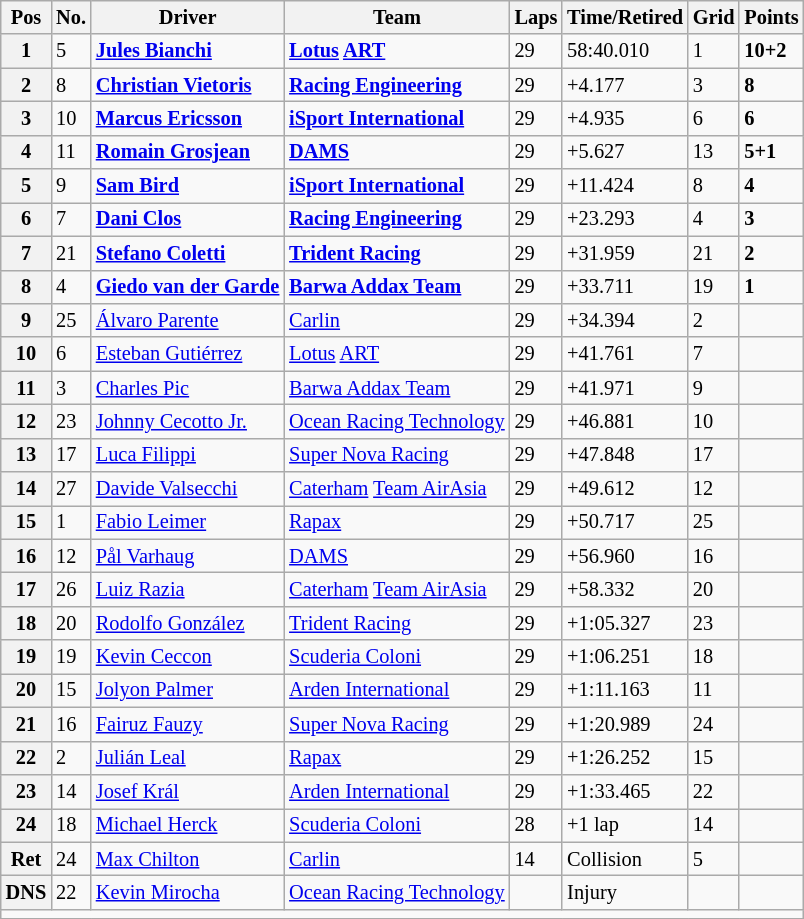<table class="wikitable" style="font-size:85%">
<tr>
<th>Pos</th>
<th>No.</th>
<th>Driver</th>
<th>Team</th>
<th>Laps</th>
<th>Time/Retired</th>
<th>Grid</th>
<th>Points</th>
</tr>
<tr>
<th>1</th>
<td>5</td>
<td> <strong><a href='#'>Jules Bianchi</a></strong></td>
<td><strong><a href='#'>Lotus</a> <a href='#'>ART</a></strong></td>
<td>29</td>
<td>58:40.010</td>
<td>1</td>
<td><strong>10+2</strong></td>
</tr>
<tr>
<th>2</th>
<td>8</td>
<td> <strong><a href='#'>Christian Vietoris</a></strong></td>
<td><strong><a href='#'>Racing Engineering</a></strong></td>
<td>29</td>
<td>+4.177</td>
<td>3</td>
<td><strong>8</strong></td>
</tr>
<tr>
<th>3</th>
<td>10</td>
<td> <strong><a href='#'>Marcus Ericsson</a></strong></td>
<td><strong><a href='#'>iSport International</a></strong></td>
<td>29</td>
<td>+4.935</td>
<td>6</td>
<td><strong>6</strong></td>
</tr>
<tr>
<th>4</th>
<td>11</td>
<td> <strong><a href='#'>Romain Grosjean</a></strong></td>
<td><strong><a href='#'>DAMS</a></strong></td>
<td>29</td>
<td>+5.627</td>
<td>13</td>
<td><strong>5+1</strong></td>
</tr>
<tr>
<th>5</th>
<td>9</td>
<td> <strong><a href='#'>Sam Bird</a></strong></td>
<td><strong><a href='#'>iSport International</a></strong></td>
<td>29</td>
<td>+11.424</td>
<td>8</td>
<td><strong>4</strong></td>
</tr>
<tr>
<th>6</th>
<td>7</td>
<td> <strong><a href='#'>Dani Clos</a></strong></td>
<td><strong><a href='#'>Racing Engineering</a></strong></td>
<td>29</td>
<td>+23.293</td>
<td>4</td>
<td><strong>3</strong></td>
</tr>
<tr>
<th>7</th>
<td>21</td>
<td> <strong><a href='#'>Stefano Coletti</a></strong></td>
<td><strong><a href='#'>Trident Racing</a></strong></td>
<td>29</td>
<td>+31.959</td>
<td>21</td>
<td><strong>2</strong></td>
</tr>
<tr>
<th>8</th>
<td>4</td>
<td> <strong><a href='#'>Giedo van der Garde</a></strong></td>
<td><strong><a href='#'>Barwa Addax Team</a></strong></td>
<td>29</td>
<td>+33.711</td>
<td>19</td>
<td><strong>1</strong></td>
</tr>
<tr>
<th>9</th>
<td>25</td>
<td> <a href='#'>Álvaro Parente</a></td>
<td><a href='#'>Carlin</a></td>
<td>29</td>
<td>+34.394</td>
<td>2</td>
<td></td>
</tr>
<tr>
<th>10</th>
<td>6</td>
<td> <a href='#'>Esteban Gutiérrez</a></td>
<td><a href='#'>Lotus</a> <a href='#'>ART</a></td>
<td>29</td>
<td>+41.761</td>
<td>7</td>
<td></td>
</tr>
<tr>
<th>11</th>
<td>3</td>
<td> <a href='#'>Charles Pic</a></td>
<td><a href='#'>Barwa Addax Team</a></td>
<td>29</td>
<td>+41.971</td>
<td>9</td>
<td></td>
</tr>
<tr>
<th>12</th>
<td>23</td>
<td> <a href='#'>Johnny Cecotto Jr.</a></td>
<td><a href='#'>Ocean Racing Technology</a></td>
<td>29</td>
<td>+46.881</td>
<td>10</td>
<td></td>
</tr>
<tr>
<th>13</th>
<td>17</td>
<td> <a href='#'>Luca Filippi</a></td>
<td><a href='#'>Super Nova Racing</a></td>
<td>29</td>
<td>+47.848</td>
<td>17</td>
<td></td>
</tr>
<tr>
<th>14</th>
<td>27</td>
<td> <a href='#'>Davide Valsecchi</a></td>
<td><a href='#'>Caterham</a> <a href='#'>Team AirAsia</a></td>
<td>29</td>
<td>+49.612</td>
<td>12</td>
<td></td>
</tr>
<tr>
<th>15</th>
<td>1</td>
<td> <a href='#'>Fabio Leimer</a></td>
<td><a href='#'>Rapax</a></td>
<td>29</td>
<td>+50.717</td>
<td>25</td>
<td></td>
</tr>
<tr>
<th>16</th>
<td>12</td>
<td> <a href='#'>Pål Varhaug</a></td>
<td><a href='#'>DAMS</a></td>
<td>29</td>
<td>+56.960</td>
<td>16</td>
<td></td>
</tr>
<tr>
<th>17</th>
<td>26</td>
<td> <a href='#'>Luiz Razia</a></td>
<td><a href='#'>Caterham</a> <a href='#'>Team AirAsia</a></td>
<td>29</td>
<td>+58.332</td>
<td>20</td>
<td></td>
</tr>
<tr>
<th>18</th>
<td>20</td>
<td> <a href='#'>Rodolfo González</a></td>
<td><a href='#'>Trident Racing</a></td>
<td>29</td>
<td>+1:05.327</td>
<td>23</td>
<td></td>
</tr>
<tr>
<th>19</th>
<td>19</td>
<td> <a href='#'>Kevin Ceccon</a></td>
<td><a href='#'>Scuderia Coloni</a></td>
<td>29</td>
<td>+1:06.251</td>
<td>18</td>
<td></td>
</tr>
<tr>
<th>20</th>
<td>15</td>
<td> <a href='#'>Jolyon Palmer</a></td>
<td><a href='#'>Arden International</a></td>
<td>29</td>
<td>+1:11.163</td>
<td>11</td>
<td></td>
</tr>
<tr>
<th>21</th>
<td>16</td>
<td> <a href='#'>Fairuz Fauzy</a></td>
<td><a href='#'>Super Nova Racing</a></td>
<td>29</td>
<td>+1:20.989</td>
<td>24</td>
<td></td>
</tr>
<tr>
<th>22</th>
<td>2</td>
<td> <a href='#'>Julián Leal</a></td>
<td><a href='#'>Rapax</a></td>
<td>29</td>
<td>+1:26.252</td>
<td>15</td>
<td></td>
</tr>
<tr>
<th>23</th>
<td>14</td>
<td> <a href='#'>Josef Král</a></td>
<td><a href='#'>Arden International</a></td>
<td>29</td>
<td>+1:33.465</td>
<td>22</td>
<td></td>
</tr>
<tr>
<th>24</th>
<td>18</td>
<td> <a href='#'>Michael Herck</a></td>
<td><a href='#'>Scuderia Coloni</a></td>
<td>28</td>
<td>+1 lap</td>
<td>14</td>
<td></td>
</tr>
<tr>
<th>Ret</th>
<td>24</td>
<td> <a href='#'>Max Chilton</a></td>
<td><a href='#'>Carlin</a></td>
<td>14</td>
<td>Collision</td>
<td>5</td>
<td></td>
</tr>
<tr>
<th>DNS</th>
<td>22</td>
<td> <a href='#'>Kevin Mirocha</a></td>
<td><a href='#'>Ocean Racing Technology</a></td>
<td></td>
<td>Injury</td>
<td></td>
<td></td>
</tr>
<tr>
<td colspan=8></td>
</tr>
<tr>
</tr>
</table>
